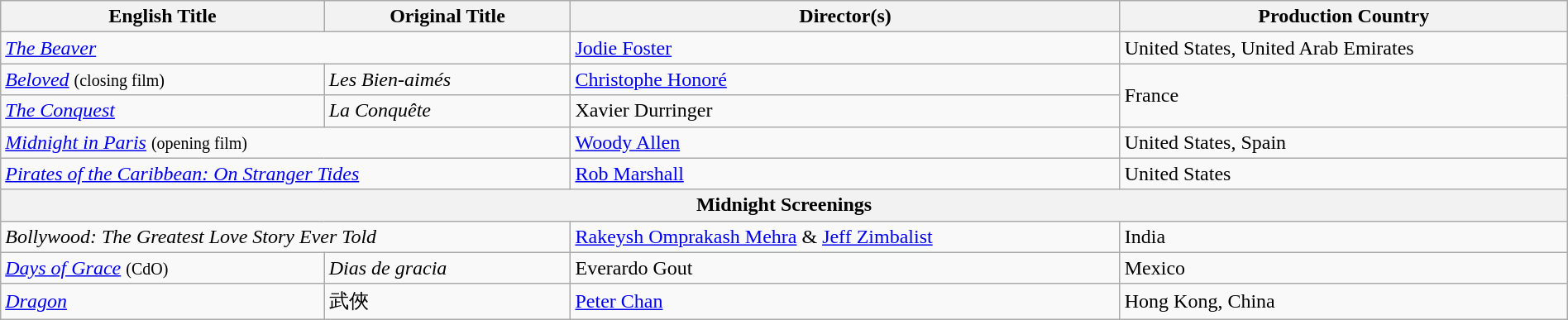<table class="wikitable" style="width:100%; margin-bottom:2px" cellpadding="5">
<tr>
<th scope="col">English Title</th>
<th scope="col">Original Title</th>
<th scope="col">Director(s)</th>
<th scope="col">Production Country</th>
</tr>
<tr>
<td colspan=2 data-sort-value="Beaver"><em><a href='#'>The Beaver</a></em></td>
<td data-sort-value="Foster"><a href='#'>Jodie Foster</a></td>
<td>United States, United Arab Emirates</td>
</tr>
<tr>
<td data-sort-value="Beloved"><em><a href='#'>Beloved</a></em> <small>(closing film)</small></td>
<td data-sort-value="Bien-aimés"><em>Les Bien-aimés</em></td>
<td data-sort-value="Honoré"><a href='#'>Christophe Honoré</a></td>
<td rowspan="2">France</td>
</tr>
<tr>
<td data-sort-value="Conquest"><em><a href='#'>The Conquest</a></em></td>
<td data-sort-value="Conquête"><em>La Conquête</em></td>
<td data-sort-value="Durringer">Xavier Durringer</td>
</tr>
<tr>
<td colspan=2><em><a href='#'>Midnight in Paris</a></em> <small>(opening film)</small></td>
<td data-sort-value="Allen"><a href='#'>Woody Allen</a></td>
<td>United States, Spain</td>
</tr>
<tr>
<td colspan=2><em><a href='#'>Pirates of the Caribbean: On Stranger Tides</a></em></td>
<td data-sort-value="Marshall"><a href='#'>Rob Marshall</a></td>
<td>United States</td>
</tr>
<tr>
<th colspan="4">Midnight Screenings</th>
</tr>
<tr>
<td colspan=2><em>Bollywood: The Greatest Love Story Ever Told</em></td>
<td data-sort-value="Mehra"><a href='#'>Rakeysh Omprakash Mehra</a> & <a href='#'>Jeff Zimbalist</a></td>
<td>India</td>
</tr>
<tr>
<td><em><a href='#'>Days of Grace</a></em> <small>(CdO)</small></td>
<td><em>Dias de gracia</em></td>
<td data-sort-value="Gout">Everardo Gout</td>
<td>Mexico</td>
</tr>
<tr>
<td><em><a href='#'>Dragon</a></em></td>
<td>武俠</td>
<td data-sort-value="Chan"><a href='#'>Peter Chan</a></td>
<td>Hong Kong, China</td>
</tr>
</table>
